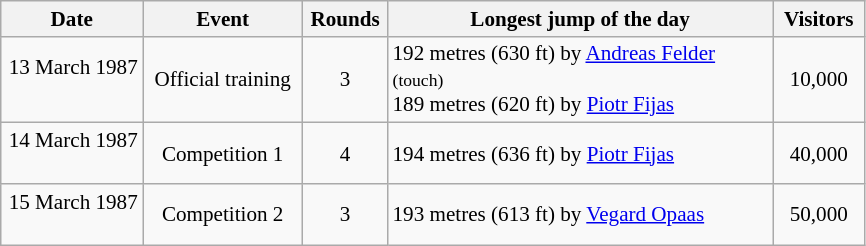<table class=wikitable style="text-align:center; font-size:88%;">
<tr>
<th width=88px>Date</th>
<th width=100px>Event</th>
<th width=50px>Rounds</th>
<th width=250px>Longest jump of the day</th>
<th width=55px>Visitors</th>
</tr>
<tr>
<td align=right>13 March 1987  </td>
<td align=center>Official training</td>
<td align=center>3</td>
<td align=left>192 metres (630 ft) by <a href='#'>Andreas Felder</a> <small>(touch)</small><br>189 metres (620 ft) by <a href='#'>Piotr Fijas</a></td>
<td align=center>10,000</td>
</tr>
<tr>
<td align=right>14 March 1987  </td>
<td align=center>Competition 1</td>
<td align=center>4</td>
<td align=left>194 metres (636 ft) by <a href='#'>Piotr Fijas</a></td>
<td align=center>40,000</td>
</tr>
<tr>
<td align=right>15 March 1987  </td>
<td align=center>Competition 2</td>
<td align=center>3</td>
<td align=left>193 metres (613 ft) by <a href='#'>Vegard Opaas</a></td>
<td align=center>50,000</td>
</tr>
</table>
